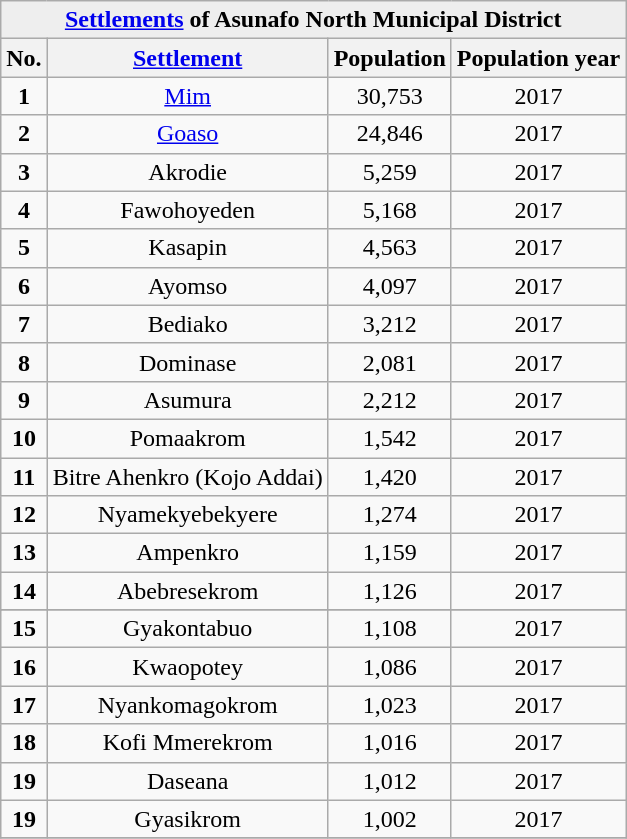<table class="wikitable sortable" style="text-align: centre;">
<tr bgcolor=#EEEEEE>
<td align=center colspan=4><strong><a href='#'>Settlements</a> of Asunafo North Municipal District</strong></td>
</tr>
<tr ">
<th class="unsortable">No.</th>
<th class="unsortable"><a href='#'>Settlement</a></th>
<th class="unsortable">Population</th>
<th class="unsortable">Population year</th>
</tr>
<tr>
<td align=center><strong>1</strong></td>
<td align=center><a href='#'>Mim</a></td>
<td align=center>30,753</td>
<td align=center>2017</td>
</tr>
<tr>
<td align=center><strong>2</strong></td>
<td align=center><a href='#'>Goaso</a></td>
<td align=center>24,846</td>
<td align=center>2017</td>
</tr>
<tr>
<td align=center><strong>3</strong></td>
<td align=center>Akrodie</td>
<td align=center>5,259</td>
<td align=center>2017</td>
</tr>
<tr>
<td align=center><strong>4</strong></td>
<td align=center>Fawohoyeden</td>
<td align=center>5,168</td>
<td align=center>2017</td>
</tr>
<tr>
<td align=center><strong>5</strong></td>
<td align=center>Kasapin</td>
<td align=center>4,563</td>
<td align=center>2017</td>
</tr>
<tr>
<td align=center><strong>6</strong></td>
<td align=center>Ayomso</td>
<td align=center>4,097</td>
<td align=center>2017</td>
</tr>
<tr>
<td align=center><strong>7</strong></td>
<td align=center>Bediako</td>
<td align=center>3,212</td>
<td align=center>2017</td>
</tr>
<tr>
<td align=center><strong>8</strong></td>
<td align=center>Dominase</td>
<td align=center>2,081</td>
<td align=center>2017</td>
</tr>
<tr>
<td align=center><strong>9</strong></td>
<td align=center>Asumura</td>
<td align=center>2,212</td>
<td align=center>2017</td>
</tr>
<tr>
<td align=center><strong>10</strong></td>
<td align=center>Pomaakrom</td>
<td align=center>1,542</td>
<td align=center>2017</td>
</tr>
<tr>
<td align=center><strong>11</strong></td>
<td align=center>Bitre Ahenkro (Kojo Addai)</td>
<td align=center>1,420</td>
<td align=center>2017</td>
</tr>
<tr>
<td align=center><strong>12</strong></td>
<td align=center>Nyamekyebekyere</td>
<td align=center>1,274</td>
<td align=center>2017</td>
</tr>
<tr>
<td align=center><strong>13</strong></td>
<td align=center>Ampenkro</td>
<td align=center>1,159</td>
<td align=center>2017</td>
</tr>
<tr>
<td align=center><strong>14</strong></td>
<td align=center>Abebresekrom</td>
<td align=center>1,126</td>
<td align=center>2017</td>
</tr>
<tr>
</tr>
<tr>
<td align=center><strong>15</strong></td>
<td align=center>Gyakontabuo</td>
<td align=center>1,108</td>
<td align=center>2017</td>
</tr>
<tr>
<td align=center><strong>16</strong></td>
<td align=center>Kwaopotey</td>
<td align=center>1,086</td>
<td align=center>2017</td>
</tr>
<tr>
<td align=center><strong>17</strong></td>
<td align=center>Nyankomagokrom</td>
<td align=center>1,023</td>
<td align=center>2017</td>
</tr>
<tr>
<td align=center><strong>18</strong></td>
<td align=center>Kofi Mmerekrom</td>
<td align=center>1,016</td>
<td align=center>2017</td>
</tr>
<tr>
<td align=center><strong>19</strong></td>
<td align=center>Daseana</td>
<td align=center>1,012</td>
<td align=center>2017</td>
</tr>
<tr>
<td align=center><strong>19</strong></td>
<td align=center>Gyasikrom</td>
<td align=center>1,002</td>
<td align=center>2017</td>
</tr>
<tr>
</tr>
</table>
